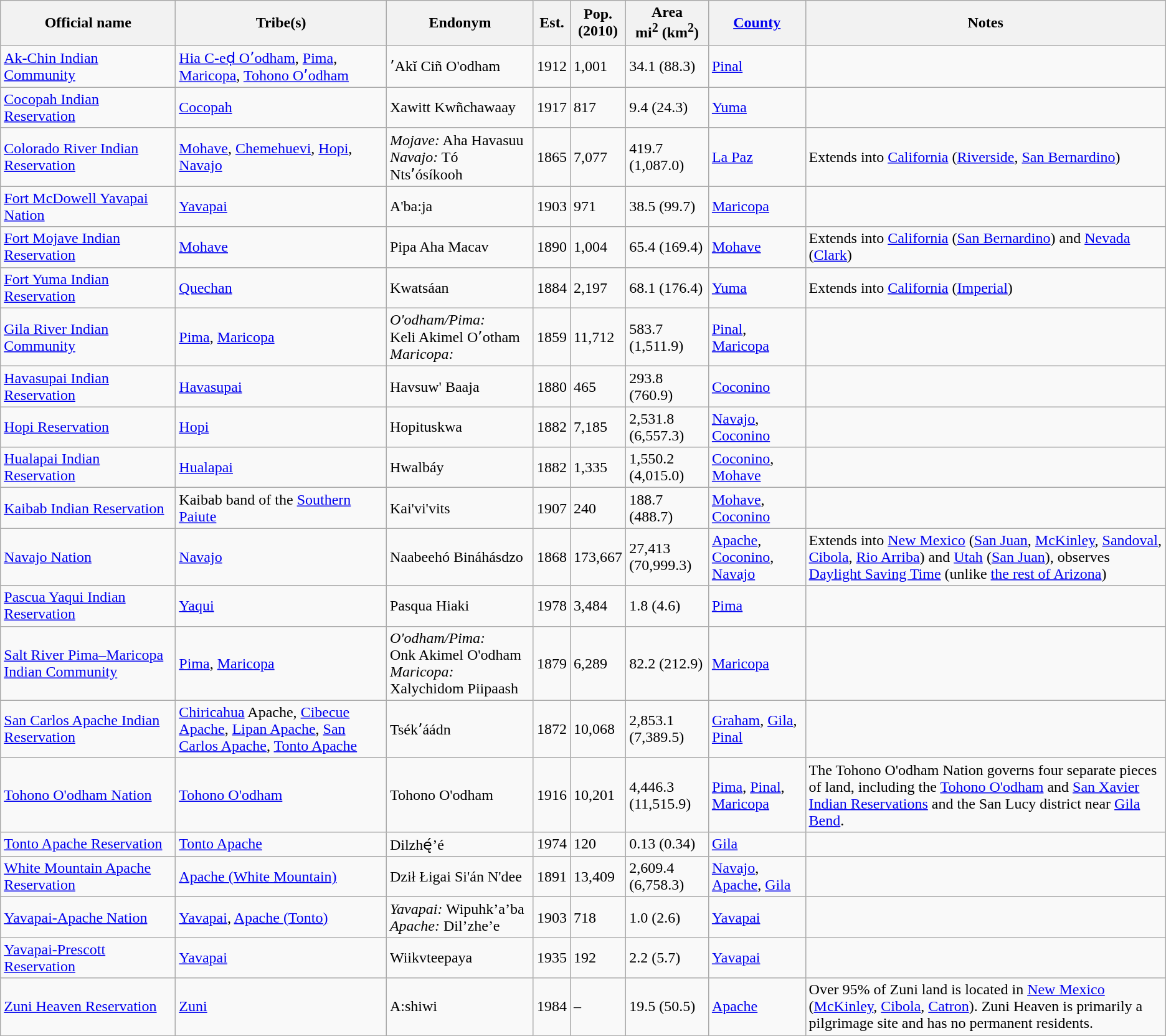<table class="wikitable sortable">
<tr>
<th width=180>Official name</th>
<th>Tribe(s)</th>
<th width=150>Endonym</th>
<th>Est.</th>
<th data-sort-type="number">Pop.<br>(2010)</th>
<th data-sort-type="number">Area<br>mi<sup>2</sup> (km<sup>2</sup>)</th>
<th><a href='#'>County</a></th>
<th class="unsortable">Notes</th>
</tr>
<tr>
<td><a href='#'>Ak-Chin Indian Community</a></td>
<td><a href='#'>Hia C-eḍ Oʼodham</a>, <a href='#'>Pima</a>, <a href='#'>Maricopa</a>, <a href='#'>Tohono Oʼodham</a></td>
<td>ʼAkĭ Ciñ O'odham</td>
<td>1912</td>
<td>1,001</td>
<td>34.1 (88.3)</td>
<td><a href='#'>Pinal</a></td>
<td></td>
</tr>
<tr>
<td><a href='#'>Cocopah Indian Reservation</a></td>
<td><a href='#'>Cocopah</a></td>
<td>Xawitt Kwñchawaay</td>
<td>1917</td>
<td>817</td>
<td>9.4 (24.3)</td>
<td><a href='#'>Yuma</a></td>
<td></td>
</tr>
<tr>
<td><a href='#'>Colorado River Indian Reservation</a></td>
<td><a href='#'>Mohave</a>, <a href='#'>Chemehuevi</a>, <a href='#'>Hopi</a>, <a href='#'>Navajo</a></td>
<td><em>Mojave:</em> Aha Havasuu<br><em>Navajo:</em> Tó Ntsʼósíkooh</td>
<td>1865</td>
<td>7,077</td>
<td>419.7 (1,087.0)</td>
<td><a href='#'>La Paz</a></td>
<td>Extends into <a href='#'>California</a> (<a href='#'>Riverside</a>, <a href='#'>San Bernardino</a>)</td>
</tr>
<tr>
<td><a href='#'>Fort McDowell Yavapai Nation</a></td>
<td><a href='#'>Yavapai</a></td>
<td>A'ba:ja</td>
<td>1903</td>
<td>971</td>
<td>38.5 (99.7)</td>
<td><a href='#'>Maricopa</a></td>
</tr>
<tr>
<td><a href='#'>Fort Mojave Indian Reservation</a></td>
<td><a href='#'>Mohave</a></td>
<td>Pipa Aha Macav</td>
<td>1890</td>
<td>1,004</td>
<td>65.4 (169.4)</td>
<td><a href='#'>Mohave</a></td>
<td>Extends into <a href='#'>California</a> (<a href='#'>San Bernardino</a>) and <a href='#'>Nevada</a> (<a href='#'>Clark</a>)</td>
</tr>
<tr>
<td><a href='#'>Fort Yuma Indian Reservation</a></td>
<td><a href='#'>Quechan</a></td>
<td>Kwatsáan</td>
<td>1884</td>
<td>2,197</td>
<td>68.1 (176.4)</td>
<td><a href='#'>Yuma</a></td>
<td>Extends into <a href='#'>California</a> (<a href='#'>Imperial</a>)</td>
</tr>
<tr>
<td><a href='#'>Gila River Indian Community</a></td>
<td><a href='#'>Pima</a>, <a href='#'>Maricopa</a></td>
<td><em>O'odham/Pima:</em><br>Keli Akimel Oʼotham<br><em>Maricopa:</em><br></td>
<td>1859</td>
<td>11,712</td>
<td>583.7 (1,511.9)</td>
<td><a href='#'>Pinal</a>, <a href='#'>Maricopa</a></td>
<td></td>
</tr>
<tr>
<td><a href='#'>Havasupai Indian Reservation</a></td>
<td><a href='#'>Havasupai</a></td>
<td>Havsuw' Baaja</td>
<td>1880</td>
<td>465</td>
<td>293.8 (760.9)</td>
<td><a href='#'>Coconino</a></td>
<td></td>
</tr>
<tr>
<td><a href='#'>Hopi Reservation</a></td>
<td><a href='#'>Hopi</a></td>
<td>Hopituskwa</td>
<td>1882</td>
<td>7,185</td>
<td>2,531.8 (6,557.3)</td>
<td><a href='#'>Navajo</a>, <a href='#'>Coconino</a></td>
<td></td>
</tr>
<tr>
<td><a href='#'>Hualapai Indian Reservation</a></td>
<td><a href='#'>Hualapai</a></td>
<td>Hwalbáy</td>
<td>1882</td>
<td>1,335</td>
<td>1,550.2 (4,015.0)</td>
<td><a href='#'>Coconino</a>, <a href='#'>Mohave</a></td>
<td></td>
</tr>
<tr>
<td><a href='#'>Kaibab Indian Reservation</a></td>
<td>Kaibab band of the <a href='#'>Southern Paiute</a></td>
<td>Kai'vi'vits</td>
<td>1907</td>
<td>240</td>
<td>188.7 (488.7)</td>
<td><a href='#'>Mohave</a>, <a href='#'>Coconino</a></td>
<td></td>
</tr>
<tr>
<td><a href='#'>Navajo Nation</a></td>
<td><a href='#'>Navajo</a></td>
<td>Naabeehó Bináhásdzo</td>
<td>1868</td>
<td>173,667</td>
<td>27,413 (70,999.3)</td>
<td><a href='#'>Apache</a>, <a href='#'>Coconino</a>, <a href='#'>Navajo</a></td>
<td>Extends into <a href='#'>New Mexico</a> (<a href='#'>San Juan</a>, <a href='#'>McKinley</a>, <a href='#'>Sandoval</a>, <a href='#'>Cibola</a>, <a href='#'>Rio Arriba</a>) and <a href='#'>Utah</a> (<a href='#'>San Juan</a>), observes <a href='#'>Daylight Saving Time</a> (unlike <a href='#'>the rest of Arizona</a>)</td>
</tr>
<tr>
<td><a href='#'>Pascua Yaqui Indian Reservation</a></td>
<td><a href='#'>Yaqui</a></td>
<td>Pasqua Hiaki</td>
<td>1978</td>
<td>3,484</td>
<td>1.8 (4.6)</td>
<td><a href='#'>Pima</a></td>
<td></td>
</tr>
<tr>
<td><a href='#'>Salt River Pima–Maricopa Indian Community</a></td>
<td><a href='#'>Pima</a>, <a href='#'>Maricopa</a></td>
<td><em>O'odham/Pima:</em><br>Onk Akimel O'odham<br><em>Maricopa:</em><br>Xalychidom Piipaash</td>
<td>1879</td>
<td>6,289</td>
<td>82.2 (212.9)</td>
<td><a href='#'>Maricopa</a></td>
<td></td>
</tr>
<tr>
<td><a href='#'>San Carlos Apache Indian Reservation</a></td>
<td><a href='#'>Chiricahua</a> Apache, <a href='#'>Cibecue Apache</a>, <a href='#'>Lipan Apache</a>, <a href='#'>San Carlos Apache</a>, <a href='#'>Tonto Apache</a></td>
<td>Tsékʼáádn</td>
<td>1872</td>
<td>10,068</td>
<td>2,853.1 (7,389.5)</td>
<td><a href='#'>Graham</a>, <a href='#'>Gila</a>, <a href='#'>Pinal</a></td>
<td></td>
</tr>
<tr>
<td><a href='#'>Tohono O'odham Nation</a></td>
<td><a href='#'>Tohono O'odham</a></td>
<td>Tohono O'odham</td>
<td>1916</td>
<td>10,201</td>
<td>4,446.3 (11,515.9)</td>
<td><a href='#'>Pima</a>, <a href='#'>Pinal</a>, <a href='#'>Maricopa</a></td>
<td>The Tohono O'odham Nation governs four separate pieces of land, including the <a href='#'>Tohono O'odham</a> and <a href='#'>San Xavier Indian Reservations</a> and the San Lucy district near <a href='#'>Gila Bend</a>.</td>
</tr>
<tr>
<td><a href='#'>Tonto Apache Reservation</a></td>
<td><a href='#'>Tonto Apache</a></td>
<td>Dilzhę́’é</td>
<td>1974</td>
<td>120</td>
<td>0.13 (0.34)</td>
<td><a href='#'>Gila</a></td>
<td></td>
</tr>
<tr>
<td><a href='#'>White Mountain Apache Reservation</a></td>
<td><a href='#'>Apache (White Mountain)</a></td>
<td>Dził Łigai Si'án N'dee</td>
<td>1891</td>
<td>13,409</td>
<td>2,609.4 (6,758.3)</td>
<td><a href='#'>Navajo</a>, <a href='#'>Apache</a>, <a href='#'>Gila</a></td>
<td></td>
</tr>
<tr>
<td><a href='#'>Yavapai-Apache Nation</a></td>
<td><a href='#'>Yavapai</a>, <a href='#'>Apache (Tonto)</a></td>
<td><em>Yavapai:</em> Wipuhk’a’ba<br><em>Apache:</em> Dil’zhe’e</td>
<td>1903</td>
<td>718</td>
<td>1.0 (2.6)</td>
<td><a href='#'>Yavapai</a></td>
<td></td>
</tr>
<tr>
<td><a href='#'>Yavapai-Prescott Reservation</a></td>
<td><a href='#'>Yavapai</a></td>
<td>Wiikvteepaya</td>
<td>1935</td>
<td>192</td>
<td>2.2 (5.7)</td>
<td><a href='#'>Yavapai</a></td>
<td></td>
</tr>
<tr>
<td><a href='#'>Zuni Heaven Reservation</a></td>
<td><a href='#'>Zuni</a></td>
<td>A:shiwi</td>
<td>1984</td>
<td>–</td>
<td>19.5 (50.5)</td>
<td><a href='#'>Apache</a></td>
<td>Over 95% of Zuni land is located in <a href='#'>New Mexico</a> (<a href='#'>McKinley</a>, <a href='#'>Cibola</a>, <a href='#'>Catron</a>). Zuni Heaven is primarily a pilgrimage site and has no permanent residents.</td>
</tr>
</table>
